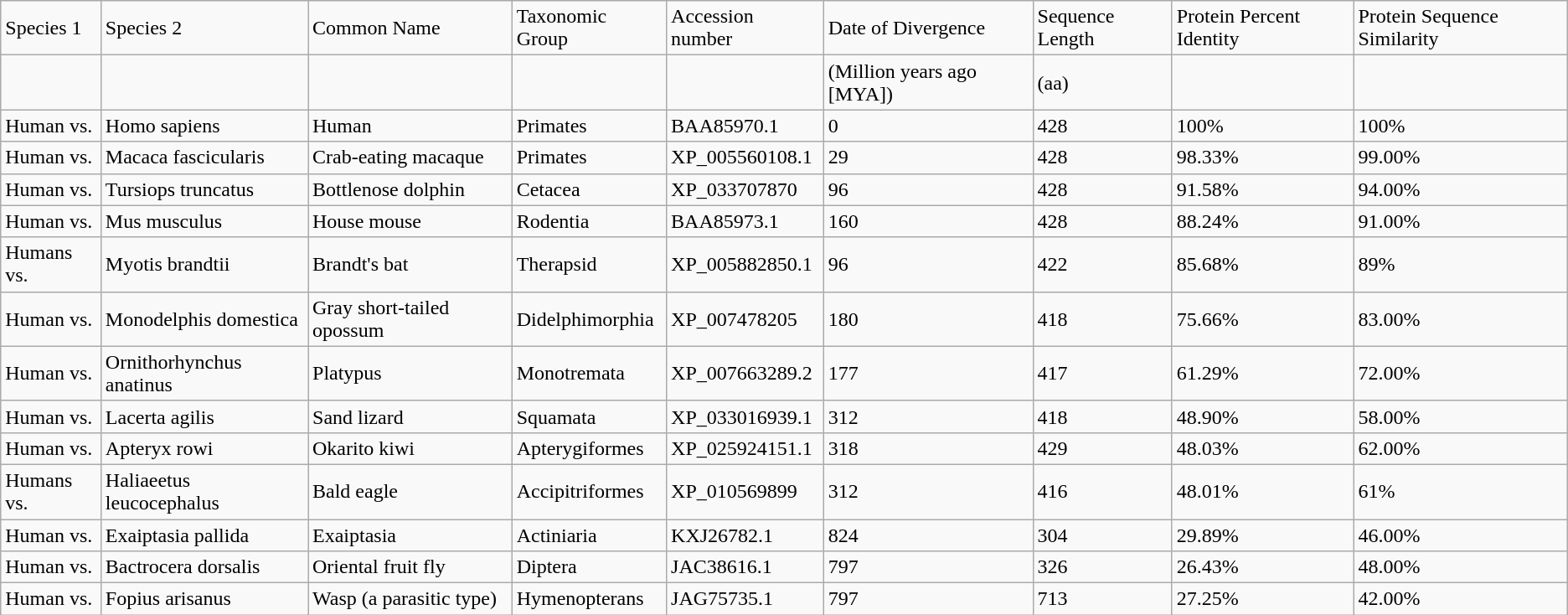<table class="wikitable">
<tr>
<td>Species 1</td>
<td>Species 2</td>
<td>Common Name</td>
<td>Taxonomic Group</td>
<td>Accession number</td>
<td>Date of Divergence</td>
<td>Sequence Length</td>
<td>Protein Percent Identity</td>
<td>Protein Sequence Similarity</td>
</tr>
<tr>
<td></td>
<td></td>
<td></td>
<td></td>
<td></td>
<td>(Million years ago [MYA])</td>
<td>(aa)</td>
<td></td>
<td></td>
</tr>
<tr>
<td>Human vs.</td>
<td>Homo sapiens</td>
<td>Human</td>
<td>Primates</td>
<td>BAA85970.1</td>
<td>0</td>
<td>428</td>
<td>100%</td>
<td>100%</td>
</tr>
<tr>
<td>Human vs.</td>
<td>Macaca fascicularis</td>
<td>Crab-eating macaque</td>
<td>Primates</td>
<td>XP_005560108.1</td>
<td>29</td>
<td>428</td>
<td>98.33%</td>
<td>99.00%</td>
</tr>
<tr>
<td>Human vs.</td>
<td>Tursiops truncatus</td>
<td>Bottlenose dolphin</td>
<td>Cetacea</td>
<td>XP_033707870</td>
<td>96</td>
<td>428</td>
<td>91.58%</td>
<td>94.00%</td>
</tr>
<tr>
<td>Human vs.</td>
<td>Mus musculus</td>
<td>House mouse</td>
<td>Rodentia</td>
<td>BAA85973.1</td>
<td>160</td>
<td>428</td>
<td>88.24%</td>
<td>91.00%</td>
</tr>
<tr>
<td>Humans vs.</td>
<td>Myotis brandtii</td>
<td>Brandt's bat</td>
<td>Therapsid</td>
<td>XP_005882850.1</td>
<td>96</td>
<td>422</td>
<td>85.68%</td>
<td>89%</td>
</tr>
<tr>
<td>Human vs.</td>
<td>Monodelphis domestica</td>
<td>Gray short-tailed opossum</td>
<td>Didelphimorphia</td>
<td>XP_007478205    </td>
<td>180</td>
<td>418</td>
<td>75.66%</td>
<td>83.00%</td>
</tr>
<tr>
<td>Human vs.</td>
<td>Ornithorhynchus anatinus</td>
<td>Platypus</td>
<td>Monotremata</td>
<td>XP_007663289.2</td>
<td>177</td>
<td>417</td>
<td>61.29%</td>
<td>72.00%</td>
</tr>
<tr>
<td>Human vs.</td>
<td>Lacerta agilis</td>
<td>Sand lizard</td>
<td>Squamata</td>
<td>XP_033016939.1</td>
<td>312</td>
<td>418</td>
<td>48.90%</td>
<td>58.00%</td>
</tr>
<tr>
<td>Human vs.</td>
<td>Apteryx rowi</td>
<td>Okarito kiwi</td>
<td>Apterygiformes</td>
<td>XP_025924151.1</td>
<td>318</td>
<td>429</td>
<td>48.03%</td>
<td>62.00%</td>
</tr>
<tr>
<td>Humans vs.</td>
<td>Haliaeetus leucocephalus</td>
<td>Bald eagle</td>
<td>Accipitriformes</td>
<td>XP_010569899  </td>
<td>312</td>
<td>416</td>
<td>48.01%</td>
<td>61%</td>
</tr>
<tr>
<td>Human vs.</td>
<td>Exaiptasia pallida</td>
<td>Exaiptasia</td>
<td>Actiniaria</td>
<td>KXJ26782.1</td>
<td>824</td>
<td>304</td>
<td>29.89%</td>
<td>46.00%</td>
</tr>
<tr>
<td>Human vs.</td>
<td>Bactrocera dorsalis</td>
<td>Oriental fruit fly</td>
<td>Diptera</td>
<td>JAC38616.1</td>
<td>797</td>
<td>326</td>
<td>26.43%</td>
<td>48.00%</td>
</tr>
<tr>
<td>Human vs.</td>
<td>Fopius arisanus</td>
<td>Wasp (a parasitic type)</td>
<td>Hymenopterans</td>
<td>JAG75735.1</td>
<td>797</td>
<td>713</td>
<td>27.25%</td>
<td>42.00%</td>
</tr>
</table>
